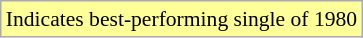<table class="wikitable" style="font-size:90%;">
<tr>
<td style="background-color:#FFFF99"> Indicates best-performing single of 1980</td>
</tr>
</table>
